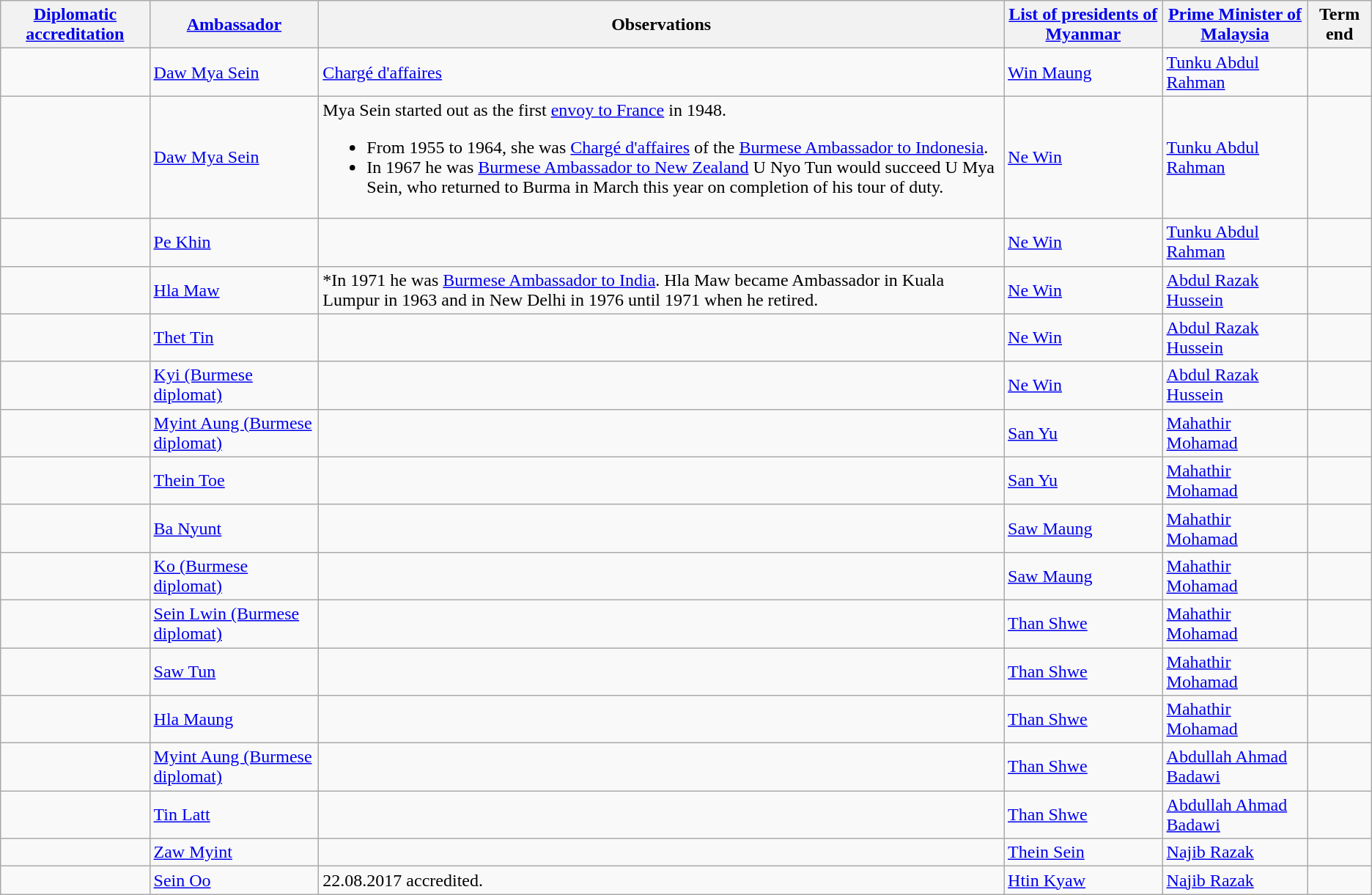<table class="wikitable sortable">
<tr>
<th><a href='#'>Diplomatic accreditation</a></th>
<th><a href='#'>Ambassador</a></th>
<th>Observations</th>
<th><a href='#'>List of presidents of Myanmar</a></th>
<th><a href='#'>Prime Minister of Malaysia</a></th>
<th>Term end</th>
</tr>
<tr>
<td></td>
<td><a href='#'>Daw Mya Sein</a></td>
<td><a href='#'>Chargé d'affaires</a></td>
<td><a href='#'>Win Maung</a></td>
<td><a href='#'>Tunku Abdul Rahman</a></td>
<td></td>
</tr>
<tr>
<td></td>
<td><a href='#'>Daw Mya Sein</a></td>
<td>Mya Sein started out as the first <a href='#'>envoy to France</a> in 1948.<br><ul><li>From 1955 to 1964, she was <a href='#'>Chargé d'affaires</a> of the <a href='#'>Burmese Ambassador to Indonesia</a>.</li><li>In 1967 he was <a href='#'>Burmese Ambassador to New Zealand</a> U Nyo Tun would succeed U Mya Sein, who returned to Burma in March this year on completion of his tour of duty.</li></ul></td>
<td><a href='#'>Ne Win</a></td>
<td><a href='#'>Tunku Abdul Rahman</a></td>
<td></td>
</tr>
<tr>
<td></td>
<td><a href='#'>Pe Khin</a></td>
<td></td>
<td><a href='#'>Ne Win</a></td>
<td><a href='#'>Tunku Abdul Rahman</a></td>
<td></td>
</tr>
<tr>
<td></td>
<td><a href='#'>Hla Maw</a></td>
<td>*In 1971 he was <a href='#'>Burmese Ambassador to India</a>. Hla Maw became Ambassador in Kuala Lumpur in 1963 and in New Delhi in 1976 until 1971 when he retired.</td>
<td><a href='#'>Ne Win</a></td>
<td><a href='#'>Abdul Razak Hussein</a></td>
<td></td>
</tr>
<tr>
<td></td>
<td><a href='#'>Thet Tin</a></td>
<td></td>
<td><a href='#'>Ne Win</a></td>
<td><a href='#'>Abdul Razak Hussein</a></td>
<td></td>
</tr>
<tr>
<td></td>
<td><a href='#'>Kyi (Burmese diplomat)</a></td>
<td></td>
<td><a href='#'>Ne Win</a></td>
<td><a href='#'>Abdul Razak Hussein</a></td>
<td></td>
</tr>
<tr>
<td></td>
<td><a href='#'>Myint Aung (Burmese diplomat)</a></td>
<td></td>
<td><a href='#'>San Yu</a></td>
<td><a href='#'>Mahathir Mohamad</a></td>
<td></td>
</tr>
<tr>
<td></td>
<td><a href='#'>Thein Toe</a></td>
<td></td>
<td><a href='#'>San Yu</a></td>
<td><a href='#'>Mahathir Mohamad</a></td>
<td></td>
</tr>
<tr>
<td></td>
<td><a href='#'>Ba Nyunt</a></td>
<td></td>
<td><a href='#'>Saw Maung</a></td>
<td><a href='#'>Mahathir Mohamad</a></td>
<td></td>
</tr>
<tr>
<td></td>
<td><a href='#'>Ko (Burmese diplomat)</a></td>
<td></td>
<td><a href='#'>Saw Maung</a></td>
<td><a href='#'>Mahathir Mohamad</a></td>
<td></td>
</tr>
<tr>
<td></td>
<td><a href='#'>Sein Lwin (Burmese diplomat)</a></td>
<td></td>
<td><a href='#'>Than Shwe</a></td>
<td><a href='#'>Mahathir Mohamad</a></td>
<td></td>
</tr>
<tr>
<td></td>
<td><a href='#'>Saw Tun</a></td>
<td></td>
<td><a href='#'>Than Shwe</a></td>
<td><a href='#'>Mahathir Mohamad</a></td>
<td></td>
</tr>
<tr>
<td></td>
<td><a href='#'>Hla Maung</a></td>
<td></td>
<td><a href='#'>Than Shwe</a></td>
<td><a href='#'>Mahathir Mohamad</a></td>
<td></td>
</tr>
<tr>
<td></td>
<td><a href='#'>Myint Aung (Burmese diplomat)</a></td>
<td></td>
<td><a href='#'>Than Shwe</a></td>
<td><a href='#'>Abdullah Ahmad Badawi</a></td>
<td></td>
</tr>
<tr>
<td></td>
<td><a href='#'>Tin Latt</a></td>
<td></td>
<td><a href='#'>Than Shwe</a></td>
<td><a href='#'>Abdullah Ahmad Badawi</a></td>
<td></td>
</tr>
<tr>
<td></td>
<td><a href='#'>Zaw Myint</a></td>
<td></td>
<td><a href='#'>Thein Sein</a></td>
<td><a href='#'>Najib Razak</a></td>
<td></td>
</tr>
<tr>
<td></td>
<td><a href='#'>Sein Oo</a></td>
<td>22.08.2017  accredited.</td>
<td><a href='#'>Htin Kyaw</a></td>
<td><a href='#'>Najib Razak</a></td>
<td></td>
</tr>
</table>
